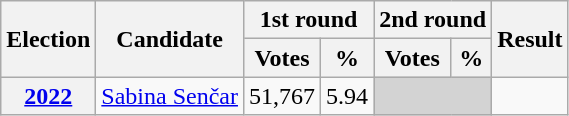<table class=wikitable style=text-align:right>
<tr>
<th rowspan=2>Election</th>
<th rowspan=2>Candidate</th>
<th colspan=2>1st round</th>
<th colspan=2>2nd round</th>
<th rowspan=2>Result</th>
</tr>
<tr>
<th>Votes</th>
<th>%</th>
<th>Votes</th>
<th>%</th>
</tr>
<tr>
<th><a href='#'>2022</a></th>
<td align=left><a href='#'>Sabina Senčar</a></td>
<td>51,767</td>
<td>5.94</td>
<td bgcolor=lightgrey colspan=2></td>
<td></td>
</tr>
</table>
